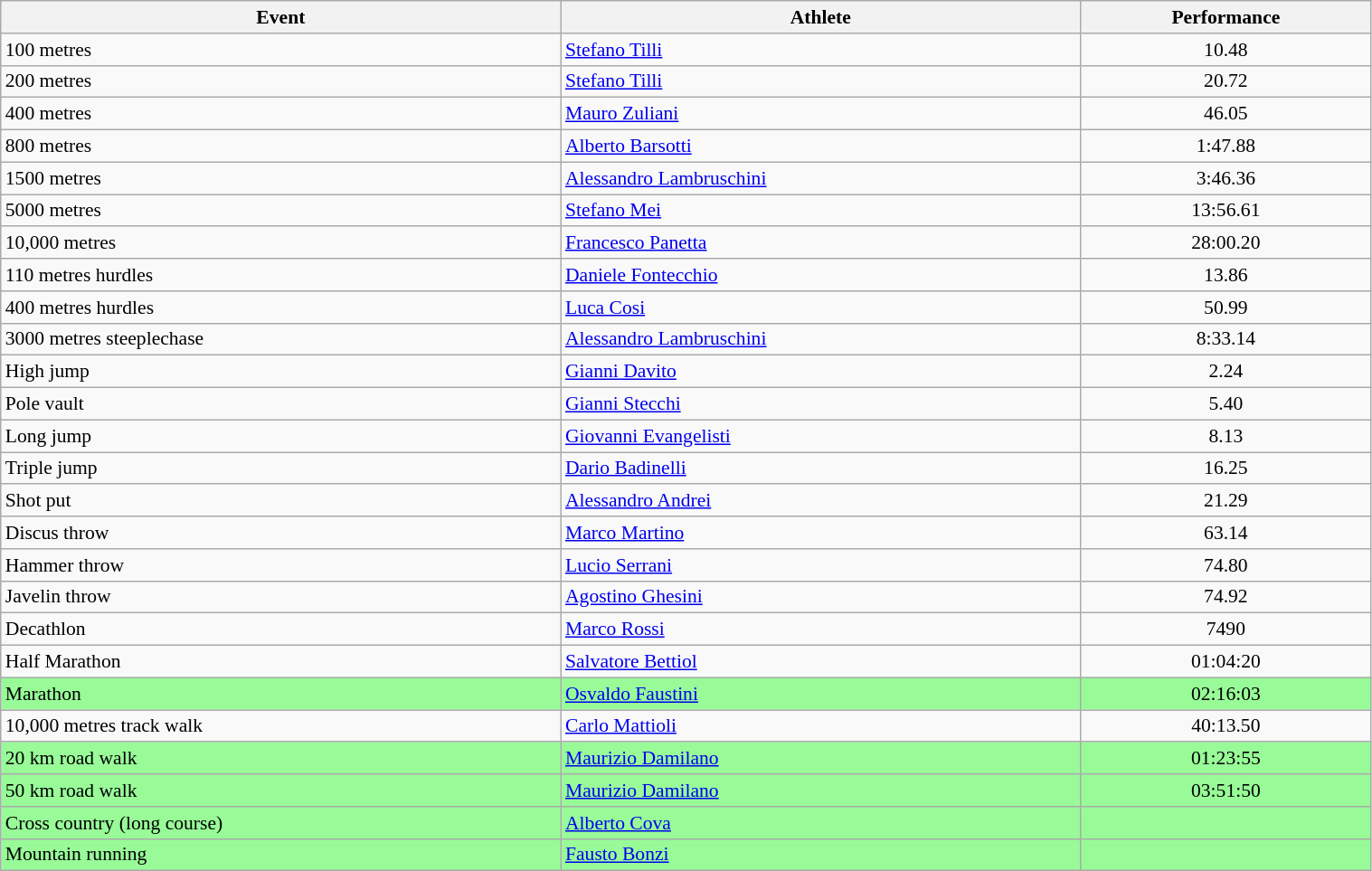<table class="wikitable" width=80% style="font-size:90%; text-align:left;">
<tr>
<th>Event</th>
<th>Athlete</th>
<th>Performance</th>
</tr>
<tr>
<td>100 metres</td>
<td><a href='#'>Stefano Tilli</a></td>
<td align=center>10.48</td>
</tr>
<tr>
<td>200 metres</td>
<td><a href='#'>Stefano Tilli</a></td>
<td align=center>20.72</td>
</tr>
<tr>
<td>400 metres</td>
<td><a href='#'>Mauro Zuliani</a></td>
<td align=center>46.05</td>
</tr>
<tr>
<td>800 metres</td>
<td><a href='#'>Alberto Barsotti</a></td>
<td align=center>1:47.88</td>
</tr>
<tr>
<td>1500 metres</td>
<td><a href='#'>Alessandro Lambruschini</a></td>
<td align=center>3:46.36</td>
</tr>
<tr>
<td>5000 metres</td>
<td><a href='#'>Stefano Mei</a></td>
<td align=center>13:56.61</td>
</tr>
<tr>
<td>10,000 metres</td>
<td><a href='#'>Francesco Panetta</a></td>
<td align=center>28:00.20</td>
</tr>
<tr>
<td>110 metres hurdles</td>
<td><a href='#'>Daniele Fontecchio</a></td>
<td align=center>13.86</td>
</tr>
<tr>
<td>400 metres hurdles</td>
<td><a href='#'>Luca Cosi</a></td>
<td align=center>50.99</td>
</tr>
<tr>
<td>3000 metres steeplechase</td>
<td><a href='#'>Alessandro Lambruschini</a></td>
<td align=center>8:33.14</td>
</tr>
<tr>
<td>High jump</td>
<td><a href='#'>Gianni Davito</a></td>
<td align=center>2.24</td>
</tr>
<tr>
<td>Pole vault</td>
<td><a href='#'>Gianni Stecchi</a></td>
<td align=center>5.40</td>
</tr>
<tr>
<td>Long jump</td>
<td><a href='#'>Giovanni Evangelisti</a></td>
<td align=center>8.13</td>
</tr>
<tr>
<td>Triple jump</td>
<td><a href='#'>Dario Badinelli</a></td>
<td align=center>16.25</td>
</tr>
<tr>
<td>Shot put</td>
<td><a href='#'>Alessandro Andrei</a></td>
<td align=center>21.29</td>
</tr>
<tr>
<td>Discus throw</td>
<td><a href='#'>Marco Martino</a></td>
<td align=center>63.14</td>
</tr>
<tr>
<td>Hammer throw</td>
<td><a href='#'>Lucio Serrani</a></td>
<td align=center>74.80</td>
</tr>
<tr>
<td>Javelin throw</td>
<td><a href='#'>Agostino Ghesini</a></td>
<td align=center>74.92</td>
</tr>
<tr>
<td>Decathlon</td>
<td><a href='#'>Marco Rossi</a></td>
<td align=center>7490</td>
</tr>
<tr>
<td>Half Marathon</td>
<td><a href='#'>Salvatore Bettiol</a></td>
<td align=center>01:04:20</td>
</tr>
<tr bgcolor=palegreen>
<td>Marathon</td>
<td><a href='#'>Osvaldo Faustini</a></td>
<td align=center>02:16:03</td>
</tr>
<tr>
<td>10,000 metres track walk</td>
<td><a href='#'>Carlo Mattioli</a></td>
<td align=center>40:13.50</td>
</tr>
<tr bgcolor=palegreen>
<td>20 km road walk</td>
<td><a href='#'>Maurizio Damilano</a></td>
<td align=center>01:23:55</td>
</tr>
<tr bgcolor=palegreen>
<td>50 km road walk</td>
<td><a href='#'>Maurizio Damilano</a></td>
<td align=center>03:51:50</td>
</tr>
<tr bgcolor=palegreen>
<td>Cross country (long course)</td>
<td><a href='#'>Alberto Cova</a></td>
<td align=center></td>
</tr>
<tr bgcolor=palegreen>
<td>Mountain running</td>
<td><a href='#'>Fausto Bonzi</a></td>
<td align=center></td>
</tr>
</table>
